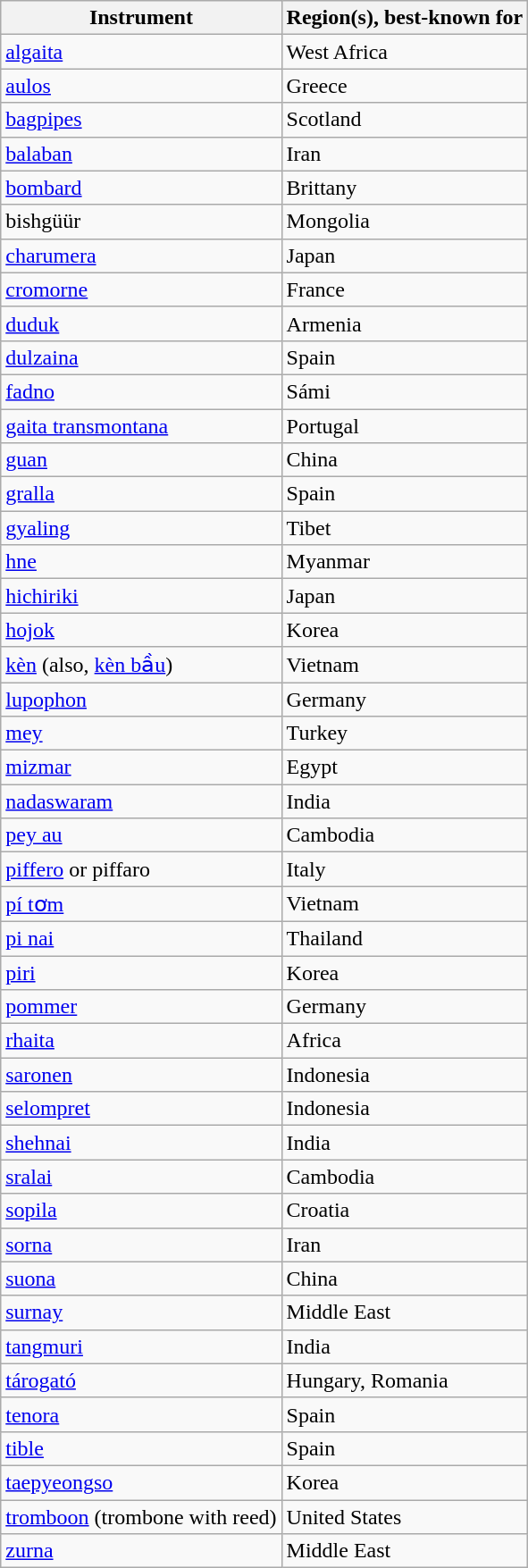<table class="wikitable sortable">
<tr>
<th>Instrument</th>
<th>Region(s), best-known for</th>
</tr>
<tr>
<td><a href='#'>algaita</a></td>
<td>West Africa</td>
</tr>
<tr>
<td><a href='#'>aulos</a></td>
<td>Greece</td>
</tr>
<tr>
<td><a href='#'>bagpipes</a></td>
<td>Scotland</td>
</tr>
<tr>
<td><a href='#'>balaban</a></td>
<td>Iran</td>
</tr>
<tr>
<td><a href='#'>bombard</a></td>
<td>Brittany</td>
</tr>
<tr>
<td>bishgüür</td>
<td>Mongolia</td>
</tr>
<tr>
<td><a href='#'>charumera</a></td>
<td>Japan</td>
</tr>
<tr>
<td><a href='#'>cromorne</a></td>
<td>France</td>
</tr>
<tr>
<td><a href='#'>duduk</a></td>
<td>Armenia</td>
</tr>
<tr>
<td><a href='#'>dulzaina</a></td>
<td>Spain</td>
</tr>
<tr>
<td><a href='#'>fadno</a></td>
<td>Sámi</td>
</tr>
<tr>
<td><a href='#'>gaita transmontana</a></td>
<td>Portugal</td>
</tr>
<tr>
<td><a href='#'>guan</a></td>
<td>China</td>
</tr>
<tr>
<td><a href='#'>gralla</a></td>
<td>Spain</td>
</tr>
<tr>
<td><a href='#'>gyaling</a></td>
<td>Tibet</td>
</tr>
<tr>
<td><a href='#'>hne</a></td>
<td>Myanmar</td>
</tr>
<tr>
<td><a href='#'>hichiriki</a></td>
<td>Japan</td>
</tr>
<tr>
<td><a href='#'>hojok</a></td>
<td>Korea</td>
</tr>
<tr>
<td><a href='#'>kèn</a> (also, <a href='#'>kèn bầu</a>)</td>
<td>Vietnam</td>
</tr>
<tr>
<td><a href='#'>lupophon</a></td>
<td>Germany</td>
</tr>
<tr>
<td><a href='#'>mey</a></td>
<td>Turkey</td>
</tr>
<tr>
<td><a href='#'>mizmar</a></td>
<td>Egypt</td>
</tr>
<tr>
<td><a href='#'>nadaswaram</a></td>
<td>India</td>
</tr>
<tr>
<td><a href='#'>pey au</a></td>
<td>Cambodia</td>
</tr>
<tr>
<td><a href='#'>piffero</a> or piffaro</td>
<td>Italy</td>
</tr>
<tr>
<td><a href='#'>pí tơm</a></td>
<td>Vietnam</td>
</tr>
<tr>
<td><a href='#'>pi nai</a></td>
<td>Thailand</td>
</tr>
<tr>
<td><a href='#'>piri</a></td>
<td>Korea</td>
</tr>
<tr>
<td><a href='#'>pommer</a></td>
<td>Germany</td>
</tr>
<tr>
<td><a href='#'>rhaita</a></td>
<td>Africa</td>
</tr>
<tr>
<td><a href='#'>saronen</a></td>
<td>Indonesia</td>
</tr>
<tr>
<td><a href='#'>selompret</a></td>
<td>Indonesia</td>
</tr>
<tr>
<td><a href='#'>shehnai</a></td>
<td>India</td>
</tr>
<tr>
<td><a href='#'>sralai</a></td>
<td>Cambodia</td>
</tr>
<tr>
<td><a href='#'>sopila</a></td>
<td>Croatia</td>
</tr>
<tr>
<td><a href='#'>sorna</a></td>
<td>Iran</td>
</tr>
<tr>
<td><a href='#'>suona</a></td>
<td>China</td>
</tr>
<tr>
<td><a href='#'>surnay</a></td>
<td>Middle East</td>
</tr>
<tr>
<td><a href='#'>tangmuri</a></td>
<td>India</td>
</tr>
<tr>
<td><a href='#'>tárogató</a></td>
<td>Hungary, Romania</td>
</tr>
<tr>
<td><a href='#'>tenora</a></td>
<td>Spain</td>
</tr>
<tr>
<td><a href='#'>tible</a></td>
<td>Spain</td>
</tr>
<tr>
<td><a href='#'>taepyeongso</a></td>
<td>Korea</td>
</tr>
<tr>
<td><a href='#'>tromboon</a> (trombone with reed)</td>
<td>United States</td>
</tr>
<tr>
<td><a href='#'>zurna</a></td>
<td>Middle East</td>
</tr>
</table>
